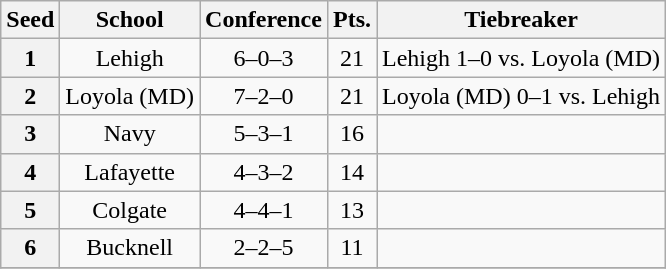<table class="wikitable" style="text-align:center">
<tr>
<th>Seed</th>
<th>School</th>
<th>Conference</th>
<th>Pts.</th>
<th>Tiebreaker</th>
</tr>
<tr>
<th>1</th>
<td>Lehigh</td>
<td>6–0–3</td>
<td>21</td>
<td>Lehigh 1–0 vs. Loyola (MD)</td>
</tr>
<tr>
<th>2</th>
<td>Loyola (MD)</td>
<td>7–2–0</td>
<td>21</td>
<td>Loyola (MD) 0–1 vs. Lehigh</td>
</tr>
<tr>
<th>3</th>
<td>Navy</td>
<td>5–3–1</td>
<td>16</td>
<td></td>
</tr>
<tr>
<th>4</th>
<td>Lafayette</td>
<td>4–3–2</td>
<td>14</td>
<td></td>
</tr>
<tr>
<th>5</th>
<td>Colgate</td>
<td>4–4–1</td>
<td>13</td>
<td></td>
</tr>
<tr>
<th>6</th>
<td>Bucknell</td>
<td>2–2–5</td>
<td>11</td>
<td></td>
</tr>
<tr>
</tr>
</table>
